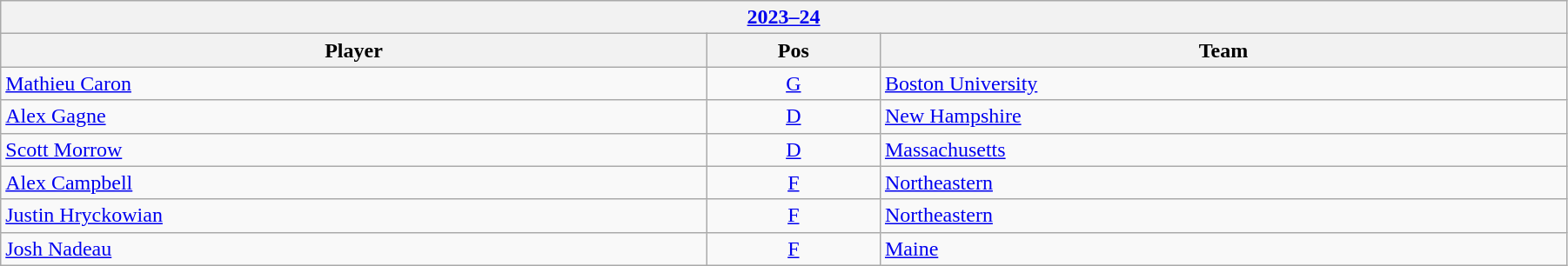<table class="wikitable" width=95%>
<tr>
<th colspan=3><a href='#'>2023–24</a></th>
</tr>
<tr>
<th>Player</th>
<th>Pos</th>
<th>Team</th>
</tr>
<tr>
<td><a href='#'>Mathieu Caron</a></td>
<td align=center><a href='#'>G</a></td>
<td><a href='#'>Boston University</a></td>
</tr>
<tr>
<td><a href='#'>Alex Gagne</a></td>
<td align=center><a href='#'>D</a></td>
<td><a href='#'>New Hampshire</a></td>
</tr>
<tr>
<td><a href='#'>Scott Morrow</a></td>
<td align=center><a href='#'>D</a></td>
<td><a href='#'>Massachusetts</a></td>
</tr>
<tr>
<td><a href='#'>Alex Campbell</a></td>
<td align=center><a href='#'>F</a></td>
<td><a href='#'>Northeastern</a></td>
</tr>
<tr>
<td><a href='#'>Justin Hryckowian</a></td>
<td align=center><a href='#'>F</a></td>
<td><a href='#'>Northeastern</a></td>
</tr>
<tr>
<td><a href='#'>Josh Nadeau</a></td>
<td align=center><a href='#'>F</a></td>
<td><a href='#'>Maine</a></td>
</tr>
</table>
